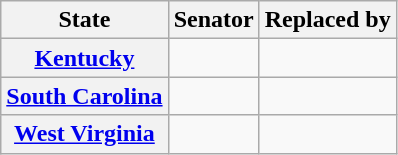<table class="wikitable sortable plainrowheaders">
<tr>
<th scope="col">State</th>
<th scope="col">Senator</th>
<th scope="col">Replaced by</th>
</tr>
<tr>
<th><a href='#'>Kentucky</a></th>
<td></td>
<td></td>
</tr>
<tr>
<th><a href='#'>South Carolina</a></th>
<td></td>
<td></td>
</tr>
<tr>
<th><a href='#'>West Virginia</a></th>
<td></td>
<td></td>
</tr>
</table>
